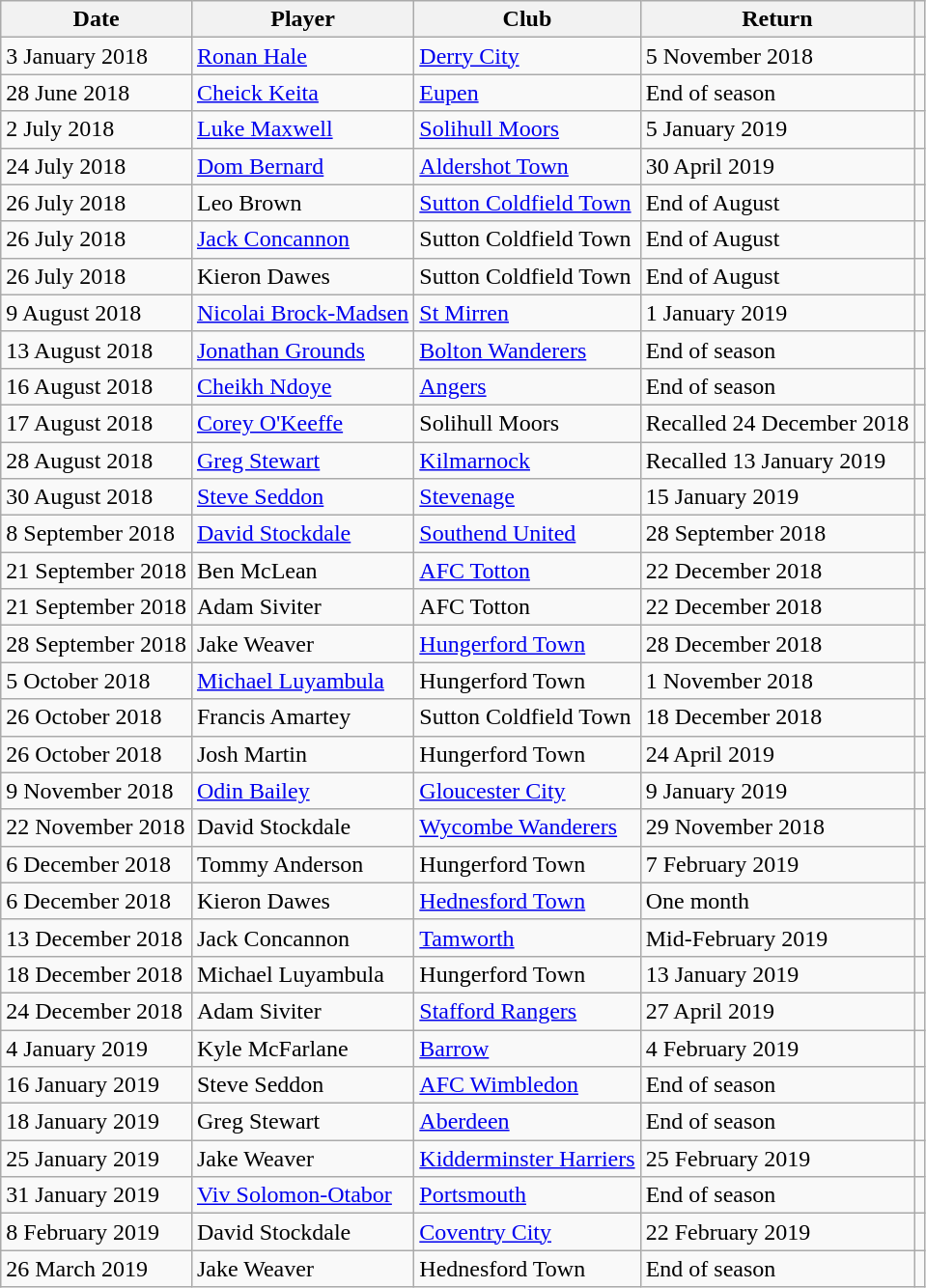<table class="wikitable" style=text-align:left>
<tr>
<th>Date</th>
<th>Player</th>
<th>Club</th>
<th>Return</th>
<th></th>
</tr>
<tr>
<td>3 January 2018</td>
<td><a href='#'>Ronan Hale</a></td>
<td><a href='#'>Derry City</a></td>
<td>5 November 2018</td>
<td style=text-align:center></td>
</tr>
<tr>
<td>28 June 2018</td>
<td><a href='#'>Cheick Keita</a></td>
<td><a href='#'>Eupen</a></td>
<td>End of season</td>
<td style=text-align:center></td>
</tr>
<tr>
<td>2 July 2018</td>
<td><a href='#'>Luke Maxwell</a></td>
<td><a href='#'>Solihull Moors</a></td>
<td>5 January 2019</td>
<td style=text-align:center></td>
</tr>
<tr>
<td>24 July 2018</td>
<td><a href='#'>Dom Bernard</a></td>
<td><a href='#'>Aldershot Town</a></td>
<td>30 April 2019</td>
<td style=text-align:center></td>
</tr>
<tr>
<td>26 July 2018</td>
<td>Leo Brown</td>
<td><a href='#'>Sutton Coldfield Town</a></td>
<td>End of August</td>
<td style=text-align:center></td>
</tr>
<tr>
<td>26 July 2018</td>
<td><a href='#'>Jack Concannon</a></td>
<td>Sutton Coldfield Town</td>
<td>End of August</td>
<td style=text-align:center></td>
</tr>
<tr>
<td>26 July 2018</td>
<td>Kieron Dawes</td>
<td>Sutton Coldfield Town</td>
<td>End of August</td>
<td style=text-align:center></td>
</tr>
<tr>
<td>9 August 2018</td>
<td><a href='#'>Nicolai Brock-Madsen</a></td>
<td><a href='#'>St Mirren</a></td>
<td>1 January 2019</td>
<td style=text-align:center></td>
</tr>
<tr>
<td>13 August 2018</td>
<td><a href='#'>Jonathan Grounds</a></td>
<td><a href='#'>Bolton Wanderers</a></td>
<td>End of season</td>
<td style=text-align:center></td>
</tr>
<tr>
<td>16 August 2018</td>
<td><a href='#'>Cheikh Ndoye</a></td>
<td><a href='#'>Angers</a></td>
<td>End of season</td>
<td style=text-align:center></td>
</tr>
<tr>
<td>17 August 2018</td>
<td><a href='#'>Corey O'Keeffe</a></td>
<td>Solihull Moors</td>
<td>Recalled 24 December 2018</td>
<td style=text-align:center></td>
</tr>
<tr>
<td>28 August 2018</td>
<td><a href='#'>Greg Stewart</a></td>
<td><a href='#'>Kilmarnock</a></td>
<td>Recalled 13 January 2019</td>
<td style=text-align:center></td>
</tr>
<tr>
<td>30 August 2018</td>
<td><a href='#'>Steve Seddon</a></td>
<td><a href='#'>Stevenage</a></td>
<td>15 January 2019</td>
<td style=text-align:center></td>
</tr>
<tr>
<td>8 September 2018</td>
<td><a href='#'>David Stockdale</a></td>
<td><a href='#'>Southend United</a></td>
<td>28 September 2018</td>
<td style=text-align:center></td>
</tr>
<tr>
<td>21 September 2018</td>
<td>Ben McLean</td>
<td><a href='#'>AFC Totton</a></td>
<td>22 December 2018</td>
<td style=text-align:center></td>
</tr>
<tr>
<td>21 September 2018</td>
<td>Adam Siviter</td>
<td>AFC Totton</td>
<td>22 December 2018</td>
<td style=text-align:center></td>
</tr>
<tr>
<td>28 September 2018</td>
<td>Jake Weaver</td>
<td><a href='#'>Hungerford Town</a></td>
<td>28 December 2018</td>
<td style=text-align:center></td>
</tr>
<tr>
<td>5 October 2018</td>
<td><a href='#'>Michael Luyambula</a></td>
<td>Hungerford Town</td>
<td>1 November 2018</td>
<td style=text-align:center></td>
</tr>
<tr>
<td>26 October 2018</td>
<td>Francis Amartey</td>
<td>Sutton Coldfield Town</td>
<td>18 December 2018</td>
<td style=text-align:center></td>
</tr>
<tr>
<td>26 October 2018</td>
<td>Josh Martin</td>
<td>Hungerford Town</td>
<td>24 April 2019</td>
<td style=text-align:center></td>
</tr>
<tr>
<td>9 November 2018</td>
<td><a href='#'>Odin Bailey</a></td>
<td><a href='#'>Gloucester City</a></td>
<td>9 January 2019</td>
<td style=text-align:center></td>
</tr>
<tr>
<td>22 November 2018</td>
<td>David Stockdale</td>
<td><a href='#'>Wycombe Wanderers</a></td>
<td>29 November 2018</td>
<td style=text-align:center></td>
</tr>
<tr>
<td>6 December 2018</td>
<td>Tommy Anderson</td>
<td>Hungerford Town</td>
<td>7 February 2019</td>
<td style=text-align:center></td>
</tr>
<tr>
<td>6 December 2018</td>
<td>Kieron Dawes</td>
<td><a href='#'>Hednesford Town</a></td>
<td>One month</td>
<td style=text-align:center></td>
</tr>
<tr>
<td>13 December 2018</td>
<td>Jack Concannon</td>
<td><a href='#'>Tamworth</a></td>
<td>Mid-February 2019</td>
<td style=text-align:center></td>
</tr>
<tr>
<td>18 December 2018</td>
<td>Michael Luyambula</td>
<td>Hungerford Town</td>
<td>13 January 2019</td>
<td style=text-align:center></td>
</tr>
<tr>
<td>24 December 2018</td>
<td>Adam Siviter</td>
<td><a href='#'>Stafford Rangers</a></td>
<td>27 April 2019</td>
<td style=text-align:center></td>
</tr>
<tr>
<td>4 January 2019</td>
<td>Kyle McFarlane</td>
<td><a href='#'>Barrow</a></td>
<td>4 February 2019</td>
<td style=text-align:center></td>
</tr>
<tr>
<td>16 January 2019</td>
<td>Steve Seddon</td>
<td><a href='#'>AFC Wimbledon</a></td>
<td>End of season</td>
<td style=text-align:center></td>
</tr>
<tr>
<td>18 January 2019</td>
<td>Greg Stewart</td>
<td><a href='#'>Aberdeen</a></td>
<td>End of season</td>
<td style=text-align:center></td>
</tr>
<tr>
<td>25 January 2019</td>
<td>Jake Weaver</td>
<td><a href='#'>Kidderminster Harriers</a></td>
<td>25 February 2019</td>
<td style=text-align:center></td>
</tr>
<tr>
<td>31 January 2019</td>
<td><a href='#'>Viv Solomon-Otabor</a></td>
<td><a href='#'>Portsmouth</a></td>
<td>End of season</td>
<td style=text-align:center></td>
</tr>
<tr>
<td>8 February 2019</td>
<td>David Stockdale</td>
<td><a href='#'>Coventry City</a></td>
<td>22 February 2019</td>
<td style=text-align:center></td>
</tr>
<tr>
<td>26 March 2019</td>
<td>Jake Weaver</td>
<td>Hednesford Town</td>
<td>End of season</td>
<td style=text-align:center></td>
</tr>
</table>
